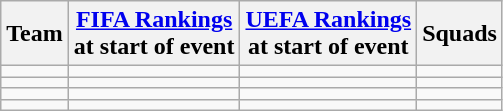<table class="wikitable sortable" style="text-align: left;">
<tr>
<th>Team</th>
<th><a href='#'>FIFA Rankings</a><br>at start of event</th>
<th><a href='#'>UEFA Rankings</a><br>at start of event</th>
<th>Squads</th>
</tr>
<tr>
<td></td>
<td></td>
<td></td>
<td></td>
</tr>
<tr>
<td></td>
<td></td>
<td></td>
<td></td>
</tr>
<tr>
<td></td>
<td></td>
<td></td>
<td></td>
</tr>
<tr>
<td></td>
<td></td>
<td></td>
<td></td>
</tr>
</table>
